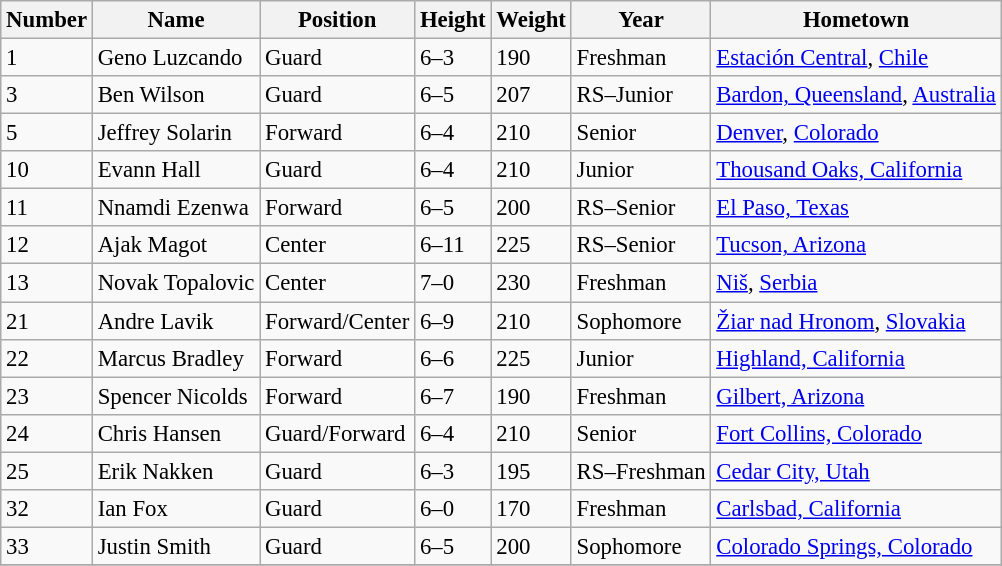<table class="wikitable" style="font-size: 95%;">
<tr>
<th>Number</th>
<th>Name</th>
<th>Position</th>
<th>Height</th>
<th>Weight</th>
<th>Year</th>
<th>Hometown</th>
</tr>
<tr>
<td>1</td>
<td>Geno Luzcando</td>
<td>Guard</td>
<td>6–3</td>
<td>190</td>
<td>Freshman</td>
<td><a href='#'>Estación Central</a>, <a href='#'>Chile</a></td>
</tr>
<tr>
<td>3</td>
<td>Ben Wilson</td>
<td>Guard</td>
<td>6–5</td>
<td>207</td>
<td>RS–Junior</td>
<td><a href='#'>Bardon, Queensland</a>, <a href='#'>Australia</a></td>
</tr>
<tr>
<td>5</td>
<td>Jeffrey Solarin</td>
<td>Forward</td>
<td>6–4</td>
<td>210</td>
<td>Senior</td>
<td><a href='#'>Denver</a>, <a href='#'>Colorado</a></td>
</tr>
<tr>
<td>10</td>
<td>Evann Hall</td>
<td>Guard</td>
<td>6–4</td>
<td>210</td>
<td>Junior</td>
<td><a href='#'>Thousand Oaks, California</a></td>
</tr>
<tr>
<td>11</td>
<td>Nnamdi Ezenwa</td>
<td>Forward</td>
<td>6–5</td>
<td>200</td>
<td>RS–Senior</td>
<td><a href='#'>El Paso, Texas</a></td>
</tr>
<tr>
<td>12</td>
<td>Ajak Magot</td>
<td>Center</td>
<td>6–11</td>
<td>225</td>
<td>RS–Senior</td>
<td><a href='#'>Tucson, Arizona</a></td>
</tr>
<tr>
<td>13</td>
<td>Novak Topalovic</td>
<td>Center</td>
<td>7–0</td>
<td>230</td>
<td>Freshman</td>
<td><a href='#'>Niš</a>, <a href='#'>Serbia</a></td>
</tr>
<tr>
<td>21</td>
<td>Andre Lavik</td>
<td>Forward/Center</td>
<td>6–9</td>
<td>210</td>
<td>Sophomore</td>
<td><a href='#'>Žiar nad Hronom</a>, <a href='#'>Slovakia</a></td>
</tr>
<tr>
<td>22</td>
<td>Marcus Bradley</td>
<td>Forward</td>
<td>6–6</td>
<td>225</td>
<td>Junior</td>
<td><a href='#'>Highland, California</a></td>
</tr>
<tr>
<td>23</td>
<td>Spencer Nicolds</td>
<td>Forward</td>
<td>6–7</td>
<td>190</td>
<td>Freshman</td>
<td><a href='#'>Gilbert, Arizona</a></td>
</tr>
<tr>
<td>24</td>
<td>Chris Hansen</td>
<td>Guard/Forward</td>
<td>6–4</td>
<td>210</td>
<td>Senior</td>
<td><a href='#'>Fort Collins, Colorado</a></td>
</tr>
<tr>
<td>25</td>
<td>Erik Nakken</td>
<td>Guard</td>
<td>6–3</td>
<td>195</td>
<td>RS–Freshman</td>
<td><a href='#'>Cedar City, Utah</a></td>
</tr>
<tr>
<td>32</td>
<td>Ian Fox</td>
<td>Guard</td>
<td>6–0</td>
<td>170</td>
<td>Freshman</td>
<td><a href='#'>Carlsbad, California</a></td>
</tr>
<tr>
<td>33</td>
<td>Justin Smith</td>
<td>Guard</td>
<td>6–5</td>
<td>200</td>
<td>Sophomore</td>
<td><a href='#'>Colorado Springs, Colorado</a></td>
</tr>
<tr>
</tr>
</table>
